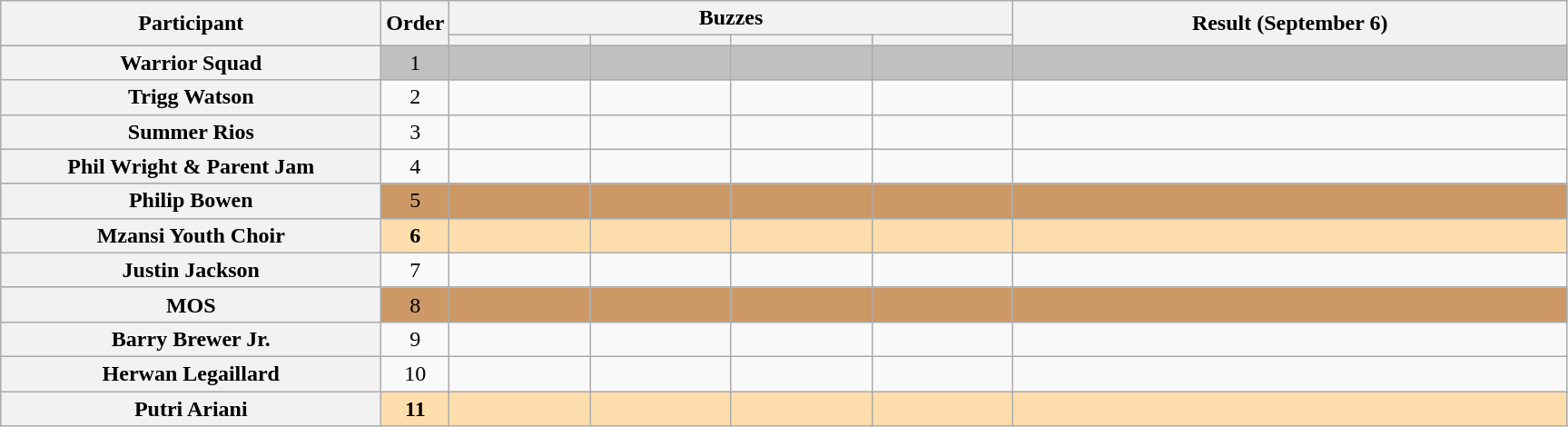<table class="wikitable plainrowheaders sortable" style="text-align:center;">
<tr>
<th scope="col" rowspan="2" class="unsortable" style="width:17em;">Participant</th>
<th scope="col" rowspan="2" style="width:1em;">Order</th>
<th scope="col" colspan="4" class="unsortable" style="width:24em;">Buzzes</th>
<th scope="col" rowspan="2" style="width:25em;">Result (September 6)</th>
</tr>
<tr>
<th scope="col" class="unsortable" style="width:6em;"></th>
<th scope="col" class="unsortable" style="width:6em;"></th>
<th scope="col" class="unsortable" style="width:6em;"></th>
<th scope="col" class="unsortable" style="width:6em;"></th>
</tr>
<tr bgcolor=silver>
<th scope="row">Warrior Squad</th>
<td>1</td>
<td style="text-align:center;"></td>
<td style="text-align:center;"></td>
<td style="text-align:center;"></td>
<td style="text-align:center;"></td>
<td></td>
</tr>
<tr>
<th scope="row">Trigg Watson</th>
<td>2</td>
<td style="text-align:center;"></td>
<td style="text-align:center;"></td>
<td style="text-align:center;"></td>
<td style="text-align:center;"></td>
<td></td>
</tr>
<tr>
<th scope="row">Summer Rios</th>
<td>3</td>
<td style="text-align:center;"></td>
<td style="text-align:center;"></td>
<td style="text-align:center;"></td>
<td style="text-align:center;"></td>
<td></td>
</tr>
<tr>
<th scope="row">Phil Wright & Parent Jam</th>
<td>4</td>
<td style="text-align:center;"></td>
<td style="text-align:center;"></td>
<td style="text-align:center;"></td>
<td style="text-align:center;"></td>
<td></td>
</tr>
<tr bgcolor=#c96>
<th scope="row">Philip Bowen</th>
<td>5</td>
<td style="text-align:center;"></td>
<td style="text-align:center;"></td>
<td style="text-align:center;"></td>
<td style="text-align:center;"></td>
<td></td>
</tr>
<tr bgcolor=navajowhite>
<th scope="row"><strong>Mzansi Youth Choir</strong></th>
<td><strong>6</strong></td>
<td style="text-align:center;"></td>
<td style="text-align:center;"></td>
<td style="text-align:center;"></td>
<td style="text-align:center;"></td>
<td><strong></strong></td>
</tr>
<tr>
<th scope="row">Justin Jackson</th>
<td>7</td>
<td style="text-align:center;"></td>
<td style="text-align:center;"></td>
<td style="text-align:center;"></td>
<td style="text-align:center;"></td>
<td></td>
</tr>
<tr bgcolor=#c96>
<th scope="row">MOS</th>
<td>8</td>
<td style="text-align:center;"></td>
<td style="text-align:center;"></td>
<td style="text-align:center;"></td>
<td style="text-align:center;"></td>
<td></td>
</tr>
<tr>
<th scope="row">Barry Brewer Jr.</th>
<td>9</td>
<td style="text-align:center;"></td>
<td style="text-align:center;"></td>
<td style="text-align:center;"></td>
<td style="text-align:center;"></td>
<td></td>
</tr>
<tr>
<th scope="row">Herwan Legaillard</th>
<td>10</td>
<td style="text-align:center;"></td>
<td style="text-align:center;"></td>
<td style="text-align:center;"></td>
<td style="text-align:center;"></td>
<td></td>
</tr>
<tr bgcolor=navajowhite>
<th scope="row"><strong>Putri Ariani</strong></th>
<td><strong>11</strong></td>
<td style="text-align:center;"></td>
<td style="text-align:center;"></td>
<td style="text-align:center;"></td>
<td style="text-align:center;"></td>
<td><strong></strong></td>
</tr>
</table>
